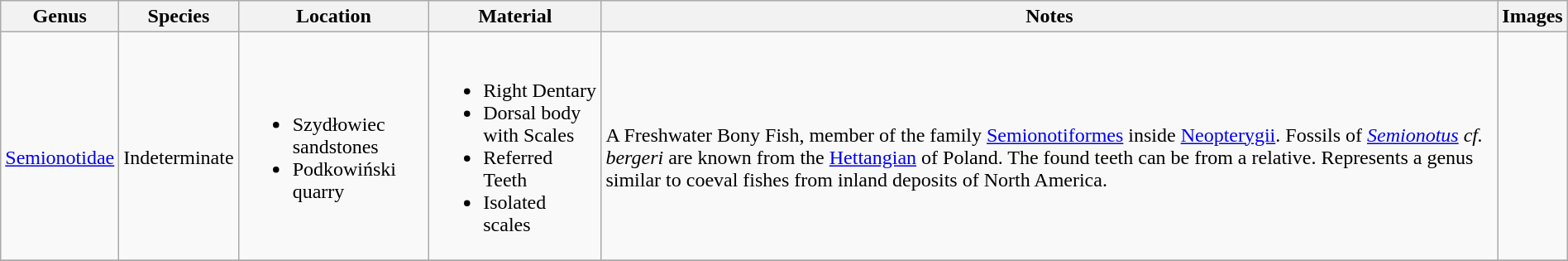<table class="wikitable"  style="margin:auto; width:100%;">
<tr>
<th>Genus</th>
<th>Species</th>
<th>Location</th>
<th>Material</th>
<th>Notes</th>
<th>Images</th>
</tr>
<tr>
<td><br><a href='#'>Semionotidae</a></td>
<td><br>Indeterminate</td>
<td><br><ul><li>Szydłowiec sandstones</li><li>Podkowiński quarry</li></ul></td>
<td><br><ul><li>Right Dentary</li><li>Dorsal body with Scales</li><li>Referred Teeth</li><li>Isolated scales</li></ul></td>
<td><br>A Freshwater Bony Fish, member of the family <a href='#'>Semionotiformes</a> inside <a href='#'>Neopterygii</a>. Fossils of <em><a href='#'>Semionotus</a> cf. bergeri</em> are known from the <a href='#'>Hettangian</a> of Poland. The found teeth can be from a relative. Represents a genus similar to coeval fishes from inland deposits of North America.</td>
<td><br></td>
</tr>
<tr>
</tr>
</table>
